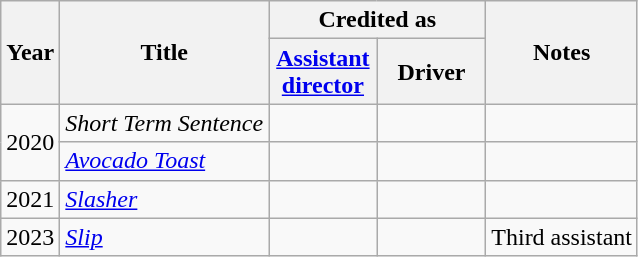<table class="wikitable" style="text-align:center; margin-right:auto; margin-right:auto">
<tr>
<th rowspan="2">Year</th>
<th rowspan="2">Title</th>
<th colspan="2">Credited as</th>
<th rowspan="2">Notes</th>
</tr>
<tr>
<th style="width:65px;"><a href='#'>Assistant director</a></th>
<th style="width:65px;">Driver</th>
</tr>
<tr>
<td rowspan="2">2020</td>
<td style="text-align:left;"><em>Short Term Sentence</em></td>
<td></td>
<td></td>
<td></td>
</tr>
<tr>
<td style="text-align:left;"><em><a href='#'>Avocado Toast</a></em></td>
<td></td>
<td></td>
<td></td>
</tr>
<tr>
<td>2021</td>
<td style="text-align:left;"><em><a href='#'>Slasher</a></em></td>
<td></td>
<td></td>
<td></td>
</tr>
<tr>
<td>2023</td>
<td style="text-align:left;"><em><a href='#'>Slip</a></em></td>
<td></td>
<td></td>
<td>Third assistant</td>
</tr>
</table>
